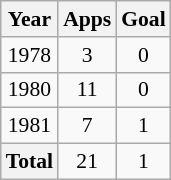<table class="wikitable" style="font-size:90%; text-align:center;">
<tr>
<th>Year</th>
<th>Apps</th>
<th>Goal</th>
</tr>
<tr>
<td>1978</td>
<td>3</td>
<td>0</td>
</tr>
<tr>
<td>1980</td>
<td>11</td>
<td>0</td>
</tr>
<tr>
<td>1981</td>
<td>7</td>
<td>1</td>
</tr>
<tr>
<th>Total</th>
<td>21</td>
<td>1</td>
</tr>
</table>
